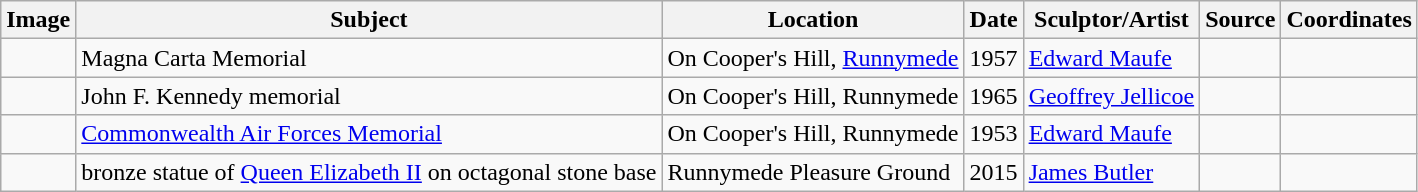<table class="wikitable sortable">
<tr>
<th>Image</th>
<th>Subject</th>
<th>Location</th>
<th>Date</th>
<th>Sculptor/Artist</th>
<th>Source</th>
<th>Coordinates</th>
</tr>
<tr>
<td></td>
<td>Magna Carta Memorial</td>
<td>On Cooper's Hill, <a href='#'>Runnymede</a></td>
<td>1957</td>
<td><a href='#'>Edward Maufe</a></td>
<td></td>
<td></td>
</tr>
<tr>
<td></td>
<td>John F. Kennedy memorial</td>
<td>On Cooper's Hill, Runnymede</td>
<td>1965</td>
<td><a href='#'>Geoffrey Jellicoe</a></td>
<td></td>
<td></td>
</tr>
<tr>
<td></td>
<td><a href='#'>Commonwealth Air Forces Memorial</a></td>
<td>On Cooper's Hill, Runnymede</td>
<td>1953</td>
<td><a href='#'>Edward Maufe</a></td>
<td></td>
<td></td>
</tr>
<tr>
<td></td>
<td>bronze statue of <a href='#'>Queen Elizabeth II</a> on octagonal stone base</td>
<td>Runnymede Pleasure Ground</td>
<td>2015</td>
<td><a href='#'>James Butler</a></td>
<td></td>
<td></td>
</tr>
</table>
